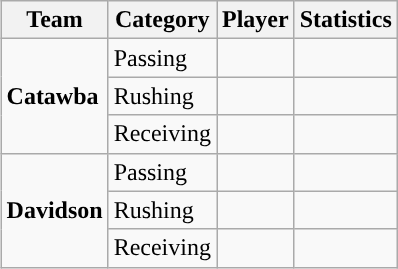<table class="wikitable" style="float: right;">
<tr>
<th>Team</th>
<th>Category</th>
<th>Player</th>
<th>Statistics</th>
</tr>
<tr>
<td rowspan=3><strong>Catawba</strong></td>
<td>Passing</td>
<td></td>
<td></td>
</tr>
<tr>
<td>Rushing</td>
<td></td>
<td></td>
</tr>
<tr>
<td>Receiving</td>
<td></td>
<td></td>
</tr>
<tr>
<td rowspan=3><strong>Davidson</strong></td>
<td>Passing</td>
<td></td>
<td></td>
</tr>
<tr>
<td>Rushing</td>
<td></td>
<td></td>
</tr>
<tr>
<td>Receiving</td>
<td></td>
<td></td>
</tr>
</table>
